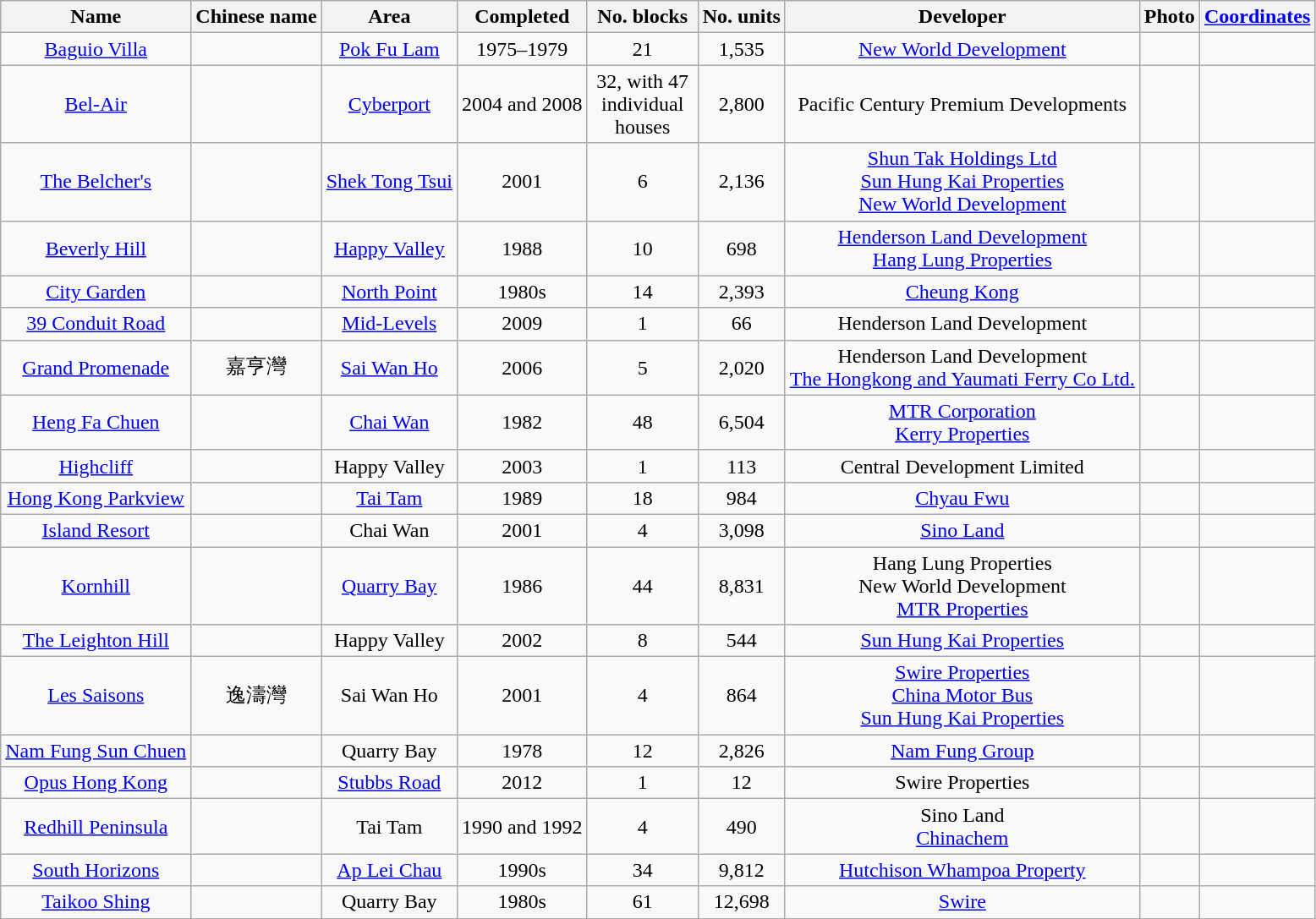<table class="wikitable sortable" style="text-align:center">
<tr>
<th>Name</th>
<th>Chinese name</th>
<th>Area</th>
<th>Completed</th>
<th style="width:80px;">No. blocks</th>
<th>No. units</th>
<th>Developer</th>
<th>Photo</th>
<th><a href='#'>Coordinates</a></th>
</tr>
<tr>
<td><a href='#'>Baguio Villa</a></td>
<td></td>
<td><a href='#'>Pok Fu Lam</a></td>
<td>1975–1979</td>
<td>21</td>
<td>1,535</td>
<td><a href='#'>New World Development</a></td>
<td></td>
<td></td>
</tr>
<tr>
<td><a href='#'>Bel-Air</a></td>
<td></td>
<td><a href='#'>Cyberport</a></td>
<td>2004 and 2008</td>
<td>32, with 47 individual houses</td>
<td>2,800</td>
<td>Pacific Century Premium Developments</td>
<td></td>
<td></td>
</tr>
<tr>
<td><a href='#'>The Belcher's</a></td>
<td></td>
<td><a href='#'>Shek Tong Tsui</a></td>
<td>2001</td>
<td>6</td>
<td>2,136</td>
<td><a href='#'>Shun Tak Holdings Ltd</a><br><a href='#'>Sun Hung Kai Properties</a><br><a href='#'>New World Development</a></td>
<td></td>
<td></td>
</tr>
<tr>
<td><a href='#'>Beverly Hill</a></td>
<td></td>
<td><a href='#'>Happy Valley</a></td>
<td>1988</td>
<td>10</td>
<td>698</td>
<td><a href='#'>Henderson Land Development</a><br><a href='#'>Hang Lung Properties</a></td>
<td></td>
<td></td>
</tr>
<tr>
<td><a href='#'>City Garden</a></td>
<td></td>
<td><a href='#'>North Point</a></td>
<td>1980s</td>
<td>14</td>
<td>2,393</td>
<td><a href='#'>Cheung Kong</a></td>
<td></td>
<td></td>
</tr>
<tr>
<td><a href='#'>39 Conduit Road</a></td>
<td></td>
<td><a href='#'>Mid-Levels</a></td>
<td>2009</td>
<td>1</td>
<td>66</td>
<td>Henderson Land Development</td>
<td></td>
<td></td>
</tr>
<tr>
<td><a href='#'>Grand Promenade</a></td>
<td>嘉亨灣</td>
<td><a href='#'>Sai Wan Ho</a></td>
<td>2006</td>
<td>5</td>
<td>2,020</td>
<td>Henderson Land Development<br><a href='#'>The Hongkong and Yaumati Ferry Co Ltd.</a></td>
<td></td>
<td></td>
</tr>
<tr>
<td><a href='#'>Heng Fa Chuen</a></td>
<td></td>
<td><a href='#'>Chai Wan</a></td>
<td>1982</td>
<td>48</td>
<td>6,504</td>
<td><a href='#'>MTR Corporation</a><br><a href='#'>Kerry Properties</a></td>
<td></td>
<td></td>
</tr>
<tr>
<td><a href='#'>Highcliff</a></td>
<td></td>
<td>Happy Valley</td>
<td>2003</td>
<td>1</td>
<td>113</td>
<td>Central Development Limited</td>
<td></td>
<td></td>
</tr>
<tr>
<td><a href='#'>Hong Kong Parkview</a></td>
<td></td>
<td><a href='#'>Tai Tam</a></td>
<td>1989</td>
<td>18</td>
<td>984</td>
<td><a href='#'>Chyau Fwu</a></td>
<td></td>
<td></td>
</tr>
<tr>
<td><a href='#'>Island Resort</a></td>
<td></td>
<td>Chai Wan</td>
<td>2001</td>
<td>4</td>
<td>3,098</td>
<td><a href='#'>Sino Land</a></td>
<td></td>
<td></td>
</tr>
<tr>
<td><a href='#'>Kornhill</a></td>
<td></td>
<td><a href='#'>Quarry Bay</a></td>
<td>1986</td>
<td>44</td>
<td>8,831</td>
<td>Hang Lung Properties<br>New World Development<br><a href='#'>MTR Properties</a></td>
<td></td>
<td></td>
</tr>
<tr>
<td><a href='#'>The Leighton Hill</a></td>
<td></td>
<td>Happy Valley</td>
<td>2002</td>
<td>8</td>
<td>544</td>
<td><a href='#'>Sun Hung Kai Properties</a></td>
<td></td>
<td></td>
</tr>
<tr>
<td><a href='#'>Les Saisons</a></td>
<td>逸濤灣</td>
<td>Sai Wan Ho</td>
<td>2001</td>
<td>4</td>
<td>864</td>
<td><a href='#'>Swire Properties</a><br><a href='#'>China Motor Bus</a><br><a href='#'>Sun Hung Kai Properties</a></td>
<td></td>
</tr>
<tr>
<td><a href='#'>Nam Fung Sun Chuen</a></td>
<td></td>
<td>Quarry Bay</td>
<td>1978</td>
<td>12</td>
<td>2,826</td>
<td><a href='#'>Nam Fung Group</a></td>
<td></td>
<td></td>
</tr>
<tr>
<td><a href='#'>Opus Hong Kong</a></td>
<td></td>
<td><a href='#'>Stubbs Road</a></td>
<td>2012</td>
<td>1</td>
<td>12</td>
<td>Swire Properties</td>
<td></td>
<td></td>
</tr>
<tr>
<td><a href='#'>Redhill Peninsula</a></td>
<td></td>
<td>Tai Tam</td>
<td>1990 and 1992</td>
<td>4</td>
<td>490</td>
<td>Sino Land<br><a href='#'>Chinachem</a></td>
<td></td>
<td></td>
</tr>
<tr>
<td><a href='#'>South Horizons</a></td>
<td></td>
<td><a href='#'>Ap Lei Chau</a></td>
<td>1990s</td>
<td>34</td>
<td>9,812</td>
<td><a href='#'>Hutchison Whampoa Property</a></td>
<td></td>
<td></td>
</tr>
<tr>
<td><a href='#'>Taikoo Shing</a></td>
<td></td>
<td>Quarry Bay</td>
<td>1980s</td>
<td>61</td>
<td>12,698</td>
<td><a href='#'>Swire</a></td>
<td></td>
<td></td>
</tr>
</table>
